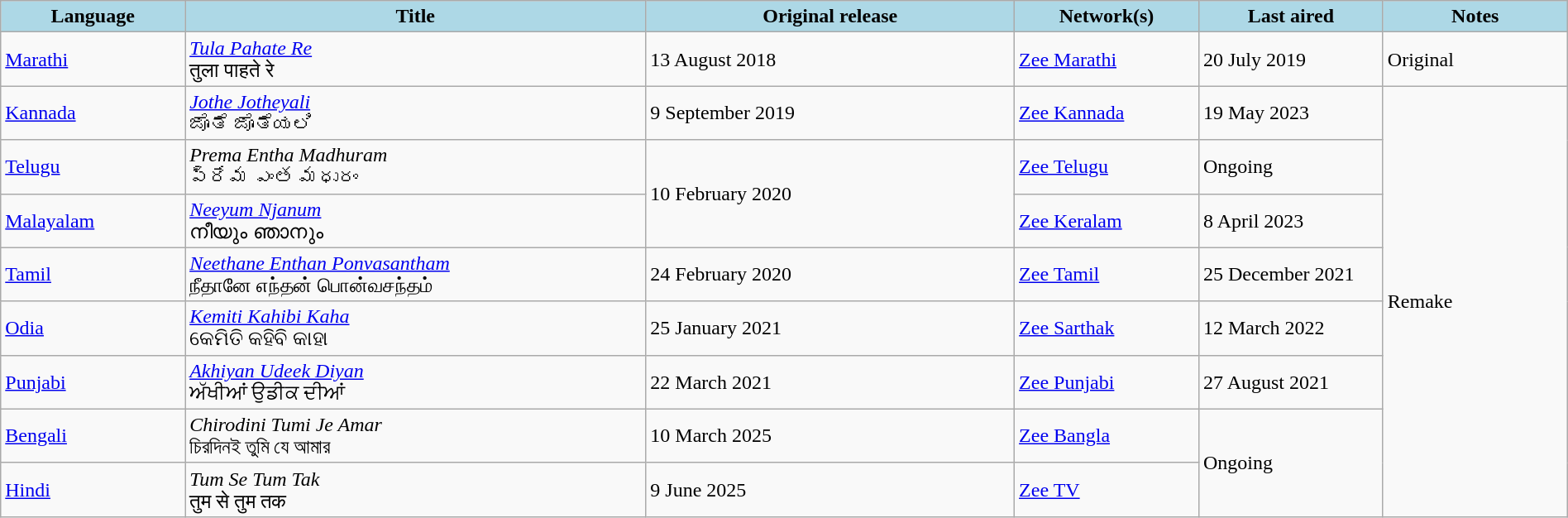<table class="wikitable" style="width: 100%; margin-right: 0;">
<tr>
<th style="background:LightBlue; width:10%;">Language</th>
<th style="background:LightBlue; width:25%;">Title</th>
<th style="background:LightBlue; width:20%;">Original release</th>
<th style="background:LightBlue; width:10%;">Network(s)</th>
<th style="background:LightBlue; width:10%;">Last aired</th>
<th style="background:LightBlue; width:10%;">Notes</th>
</tr>
<tr>
<td><a href='#'>Marathi</a></td>
<td><em><a href='#'>Tula Pahate Re</a></em> <br> तुला पाहते रे</td>
<td>13 August 2018</td>
<td><a href='#'>Zee Marathi</a></td>
<td>20 July 2019</td>
<td>Original</td>
</tr>
<tr>
<td><a href='#'>Kannada</a></td>
<td><em><a href='#'>Jothe Jotheyali</a></em> <br> ಜೊತೆ ಜೊತೆಯಲಿ</td>
<td>9 September 2019</td>
<td><a href='#'>Zee Kannada</a></td>
<td>19 May 2023</td>
<td rowspan="8">Remake</td>
</tr>
<tr>
<td><a href='#'>Telugu</a></td>
<td><em>Prema Entha Madhuram</em> <br> ప్రేమ ఎంత మధురం</td>
<td rowspan="2">10 February 2020</td>
<td><a href='#'>Zee Telugu</a></td>
<td>Ongoing</td>
</tr>
<tr>
<td><a href='#'>Malayalam</a></td>
<td><em><a href='#'>Neeyum Njanum</a></em> <br> നീയും ഞാനും</td>
<td><a href='#'>Zee Keralam</a></td>
<td>8 April 2023</td>
</tr>
<tr>
<td><a href='#'>Tamil</a></td>
<td><em><a href='#'>Neethane Enthan Ponvasantham</a></em> <br> நீதானே எந்தன் பொன்வசந்தம்</td>
<td>24 February 2020</td>
<td><a href='#'>Zee Tamil</a></td>
<td>25 December 2021</td>
</tr>
<tr>
<td><a href='#'>Odia</a></td>
<td><em><a href='#'>Kemiti Kahibi Kaha</a></em> <br> କେମିତି କହିବି କାହା</td>
<td>25 January 2021</td>
<td><a href='#'>Zee Sarthak</a></td>
<td>12 March 2022</td>
</tr>
<tr>
<td><a href='#'>Punjabi</a></td>
<td><em><a href='#'>Akhiyan Udeek Diyan</a></em> <br> ਅੱਖੀਆਂ ਉਡੀਕ ਦੀਆਂ</td>
<td>22 March 2021</td>
<td><a href='#'>Zee Punjabi</a></td>
<td>27 August 2021</td>
</tr>
<tr>
<td><a href='#'>Bengali</a></td>
<td><em>Chirodini Tumi Je Amar</em> <br> চিরদিনই তুমি যে আমার</td>
<td>10 March 2025</td>
<td><a href='#'>Zee Bangla</a></td>
<td rowspan="2">Ongoing</td>
</tr>
<tr>
<td><a href='#'>Hindi</a></td>
<td><em>Tum Se Tum Tak</em> <br> तुम से तुम तक</td>
<td>9 June 2025</td>
<td><a href='#'>Zee TV</a></td>
</tr>
</table>
